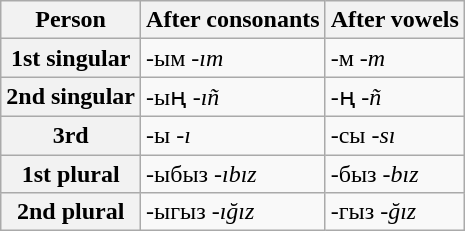<table class=wikitable>
<tr>
<th>Person</th>
<th>After consonants</th>
<th>After vowels</th>
</tr>
<tr>
<th>1st singular</th>
<td>-ым <em>-ım</em></td>
<td>-м <em>-m</em></td>
</tr>
<tr>
<th>2nd singular</th>
<td>-ың <em>-ıñ</em></td>
<td>-ң <em>-ñ</em></td>
</tr>
<tr>
<th>3rd</th>
<td>-ы <em>-ı</em></td>
<td>-сы <em>-sı</em></td>
</tr>
<tr>
<th>1st plural</th>
<td>-ыбыз <em>-ıbız</em></td>
<td>-быз <em>-bız</em></td>
</tr>
<tr>
<th>2nd plural</th>
<td>-ыгыз <em>-ığız</em></td>
<td>-гыз <em>-ğız</em></td>
</tr>
</table>
